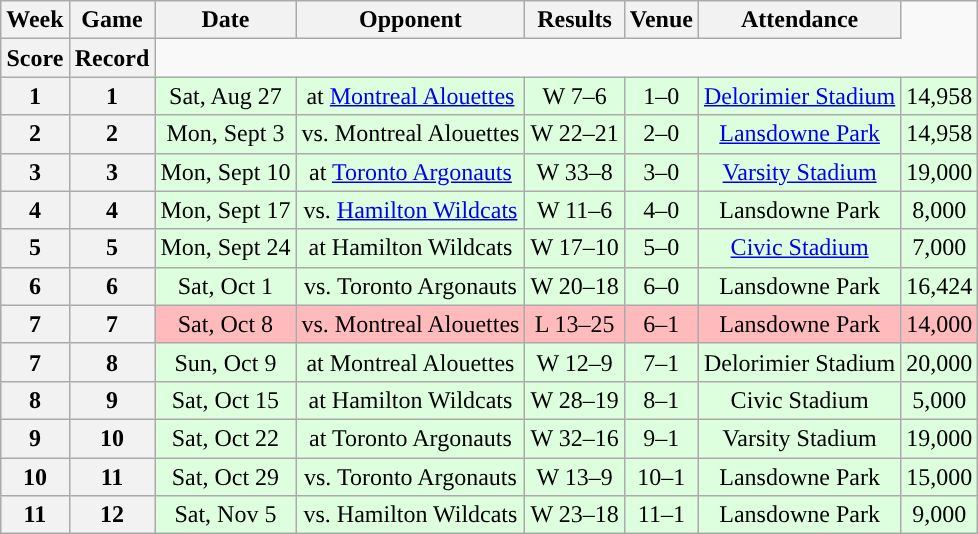<table class="wikitable" style="text-align:center">
<tr>
<th>Week</th>
<th>Game</th>
<th>Date</th>
<th>Opponent</th>
<th>Results</th>
<th>Venue</th>
<th>Attendance</th>
</tr>
<tr>
<th>Score</th>
<th>Record</th>
</tr>
<tr style="background:#ddffdd">
<th>1</th>
<th>1</th>
<td>Sat, Aug 27</td>
<td>at <a href='#'>Montreal Alouettes</a></td>
<td>W 7–6</td>
<td>1–0</td>
<td><a href='#'>Delorimier Stadium</a></td>
<td>14,958</td>
</tr>
<tr style="background:#ddffdd">
<th>2</th>
<th>2</th>
<td>Mon, Sept 3</td>
<td>vs. Montreal Alouettes</td>
<td>W 22–21</td>
<td>2–0</td>
<td><a href='#'>Lansdowne Park</a></td>
<td>14,958</td>
</tr>
<tr style="background:#ddffdd">
<th>3</th>
<th>3</th>
<td>Mon, Sept 10</td>
<td>at <a href='#'>Toronto Argonauts</a></td>
<td>W 33–8</td>
<td>3–0</td>
<td><a href='#'>Varsity Stadium</a></td>
<td>19,000</td>
</tr>
<tr style="background:#ddffdd">
<th>4</th>
<th>4</th>
<td>Mon, Sept 17</td>
<td>vs. <a href='#'>Hamilton Wildcats</a></td>
<td>W 11–6</td>
<td>4–0</td>
<td>Lansdowne Park</td>
<td>8,000</td>
</tr>
<tr style="background:#ddffdd">
<th>5</th>
<th>5</th>
<td>Mon, Sept 24</td>
<td>at Hamilton Wildcats</td>
<td>W 17–10</td>
<td>5–0</td>
<td><a href='#'>Civic Stadium</a></td>
<td>7,000</td>
</tr>
<tr style="background:#ddffdd">
<th>6</th>
<th>6</th>
<td>Sat, Oct 1</td>
<td>vs. Toronto Argonauts</td>
<td>W 20–18</td>
<td>6–0</td>
<td>Lansdowne Park</td>
<td>16,424</td>
</tr>
<tr style="background:#ffbbbb">
<th>7</th>
<th>7</th>
<td>Sat, Oct 8</td>
<td>vs. Montreal Alouettes</td>
<td>L 13–25</td>
<td>6–1</td>
<td>Lansdowne Park</td>
<td>14,000</td>
</tr>
<tr style="background:#ddffdd">
<th>7</th>
<th>8</th>
<td>Sun, Oct 9</td>
<td>at Montreal Alouettes</td>
<td>W 12–9</td>
<td>7–1</td>
<td>Delorimier Stadium</td>
<td>20,000</td>
</tr>
<tr style="background:#ddffdd">
<th>8</th>
<th>9</th>
<td>Sat, Oct 15</td>
<td>at Hamilton Wildcats</td>
<td>W 28–19</td>
<td>8–1</td>
<td>Civic Stadium</td>
<td>5,000</td>
</tr>
<tr style="background:#ddffdd">
<th>9</th>
<th>10</th>
<td>Sat, Oct 22</td>
<td>at Toronto Argonauts</td>
<td>W 32–16</td>
<td>9–1</td>
<td>Varsity Stadium</td>
<td>19,000</td>
</tr>
<tr style="background:#ddffdd">
<th>10</th>
<th>11</th>
<td>Sat, Oct 29</td>
<td>vs. Toronto Argonauts</td>
<td>W 13–9</td>
<td>10–1</td>
<td>Lansdowne Park</td>
<td>15,000</td>
</tr>
<tr style="background:#ddffdd">
<th>11</th>
<th>12</th>
<td>Sat, Nov 5</td>
<td>vs. Hamilton Wildcats</td>
<td>W 23–18</td>
<td>11–1</td>
<td>Lansdowne Park</td>
<td>9,000</td>
</tr>
</table>
